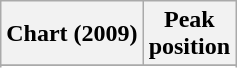<table class="wikitable sortable plainrowheaders" style="text-align:center">
<tr>
<th scope="col">Chart (2009)</th>
<th scope="col">Peak<br> position</th>
</tr>
<tr>
</tr>
<tr>
</tr>
<tr>
</tr>
<tr>
</tr>
<tr>
</tr>
<tr>
</tr>
<tr>
</tr>
</table>
